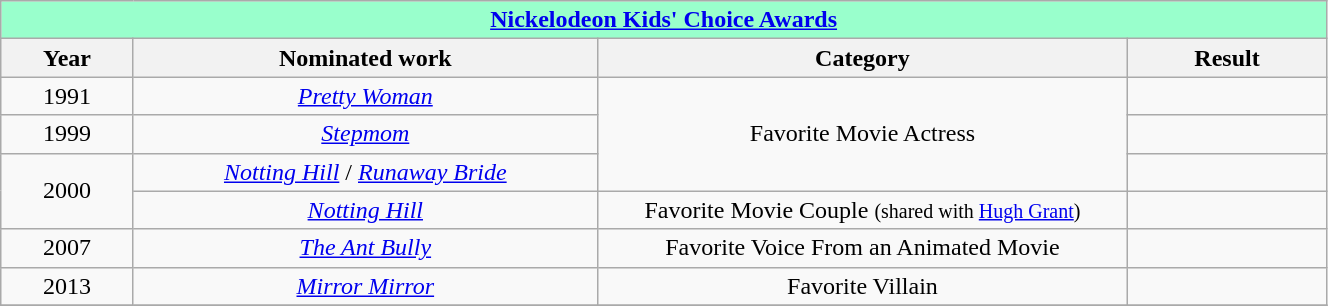<table width="70%" class="wikitable sortable">
<tr>
<th colspan="4" - style="background:#99FFCC;" align="center"><a href='#'>Nickelodeon Kids' Choice Awards</a></th>
</tr>
<tr>
<th width="10%">Year</th>
<th width="35%">Nominated work</th>
<th width="40%">Category</th>
<th width="15%">Result</th>
</tr>
<tr>
<td align="center">1991</td>
<td align="center"><em><a href='#'>Pretty Woman</a></em></td>
<td rowspan=3 align="center">Favorite Movie Actress</td>
<td></td>
</tr>
<tr>
<td align="center">1999</td>
<td align="center"><em><a href='#'>Stepmom</a></em></td>
<td></td>
</tr>
<tr>
<td rowspan=2 align="center">2000</td>
<td align="center"><em><a href='#'>Notting Hill</a></em> / <em><a href='#'>Runaway Bride</a></em></td>
<td></td>
</tr>
<tr>
<td align="center"><em><a href='#'>Notting Hill</a></em></td>
<td align="center">Favorite Movie Couple <small>(shared with <a href='#'>Hugh Grant</a>)</small></td>
<td></td>
</tr>
<tr>
<td align="center">2007</td>
<td align="center"><em><a href='#'>The Ant Bully</a></em></td>
<td align="center">Favorite Voice From an Animated Movie</td>
<td></td>
</tr>
<tr>
<td align="center">2013</td>
<td align="center"><em><a href='#'>Mirror Mirror</a></em></td>
<td align="center">Favorite Villain</td>
<td></td>
</tr>
<tr>
</tr>
</table>
